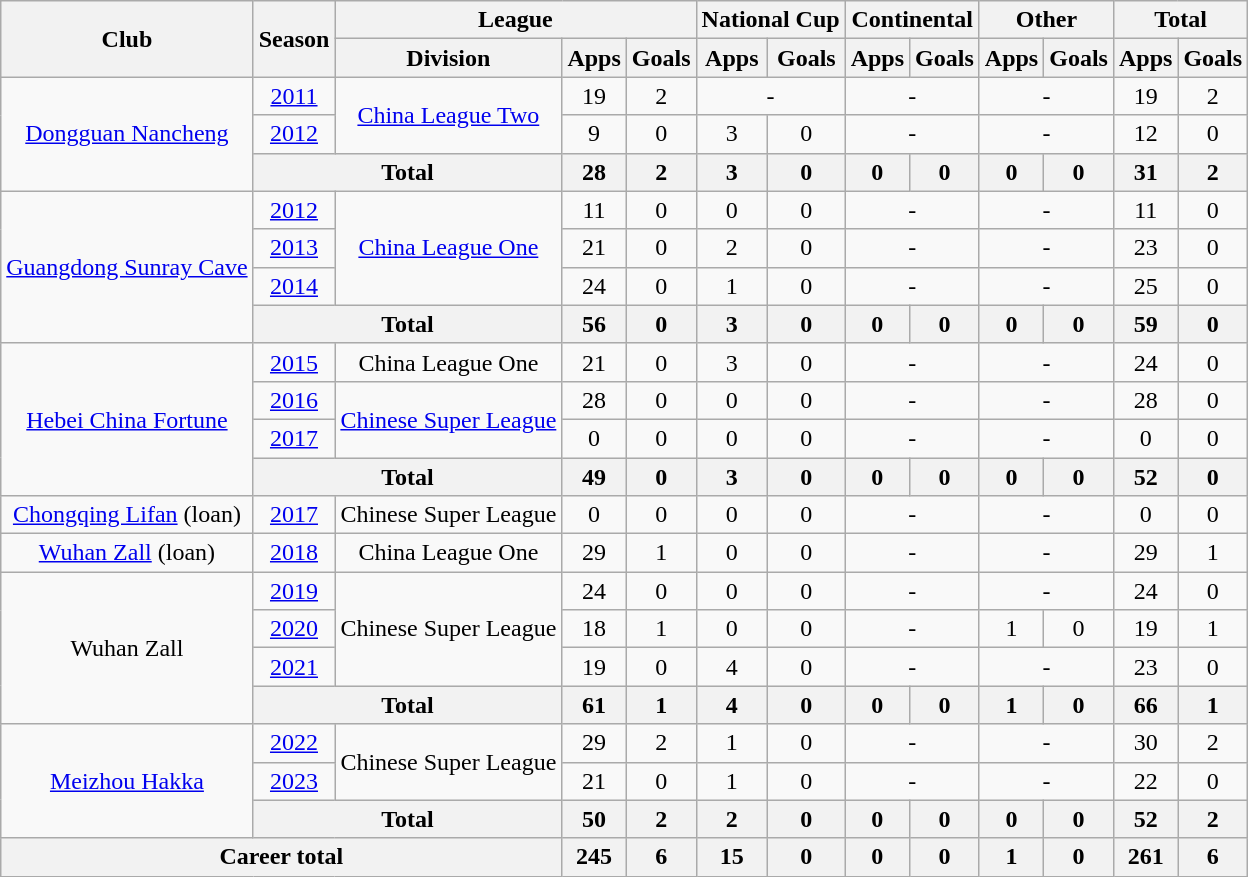<table class="wikitable" style="text-align: center">
<tr>
<th rowspan="2">Club</th>
<th rowspan="2">Season</th>
<th colspan="3">League</th>
<th colspan="2">National Cup</th>
<th colspan="2">Continental</th>
<th colspan="2">Other</th>
<th colspan="2">Total</th>
</tr>
<tr>
<th>Division</th>
<th>Apps</th>
<th>Goals</th>
<th>Apps</th>
<th>Goals</th>
<th>Apps</th>
<th>Goals</th>
<th>Apps</th>
<th>Goals</th>
<th>Apps</th>
<th>Goals</th>
</tr>
<tr>
<td rowspan=3><a href='#'>Dongguan Nancheng</a></td>
<td><a href='#'>2011</a></td>
<td rowspan="2"><a href='#'>China League Two</a></td>
<td>19</td>
<td>2</td>
<td colspan="2">-</td>
<td colspan="2">-</td>
<td colspan="2">-</td>
<td>19</td>
<td>2</td>
</tr>
<tr>
<td><a href='#'>2012</a></td>
<td>9</td>
<td>0</td>
<td>3</td>
<td>0</td>
<td colspan="2">-</td>
<td colspan="2">-</td>
<td>12</td>
<td>0</td>
</tr>
<tr>
<th colspan="2"><strong>Total</strong></th>
<th>28</th>
<th>2</th>
<th>3</th>
<th>0</th>
<th>0</th>
<th>0</th>
<th>0</th>
<th>0</th>
<th>31</th>
<th>2</th>
</tr>
<tr>
<td rowspan=4><a href='#'>Guangdong Sunray Cave</a></td>
<td><a href='#'>2012</a></td>
<td rowspan=3><a href='#'>China League One</a></td>
<td>11</td>
<td>0</td>
<td>0</td>
<td>0</td>
<td colspan="2">-</td>
<td colspan="2">-</td>
<td>11</td>
<td>0</td>
</tr>
<tr>
<td><a href='#'>2013</a></td>
<td>21</td>
<td>0</td>
<td>2</td>
<td>0</td>
<td colspan="2">-</td>
<td colspan="2">-</td>
<td>23</td>
<td>0</td>
</tr>
<tr>
<td><a href='#'>2014</a></td>
<td>24</td>
<td>0</td>
<td>1</td>
<td>0</td>
<td colspan="2">-</td>
<td colspan="2">-</td>
<td>25</td>
<td>0</td>
</tr>
<tr>
<th colspan="2"><strong>Total</strong></th>
<th>56</th>
<th>0</th>
<th>3</th>
<th>0</th>
<th>0</th>
<th>0</th>
<th>0</th>
<th>0</th>
<th>59</th>
<th>0</th>
</tr>
<tr>
<td rowspan=4><a href='#'>Hebei China Fortune</a></td>
<td><a href='#'>2015</a></td>
<td>China League One</td>
<td>21</td>
<td>0</td>
<td>3</td>
<td>0</td>
<td colspan="2">-</td>
<td colspan="2">-</td>
<td>24</td>
<td>0</td>
</tr>
<tr>
<td><a href='#'>2016</a></td>
<td rowspan=2><a href='#'>Chinese Super League</a></td>
<td>28</td>
<td>0</td>
<td>0</td>
<td>0</td>
<td colspan="2">-</td>
<td colspan="2">-</td>
<td>28</td>
<td>0</td>
</tr>
<tr>
<td><a href='#'>2017</a></td>
<td>0</td>
<td>0</td>
<td>0</td>
<td>0</td>
<td colspan="2">-</td>
<td colspan="2">-</td>
<td>0</td>
<td>0</td>
</tr>
<tr>
<th colspan="2"><strong>Total</strong></th>
<th>49</th>
<th>0</th>
<th>3</th>
<th>0</th>
<th>0</th>
<th>0</th>
<th>0</th>
<th>0</th>
<th>52</th>
<th>0</th>
</tr>
<tr>
<td><a href='#'>Chongqing Lifan</a> (loan)</td>
<td><a href='#'>2017</a></td>
<td>Chinese Super League</td>
<td>0</td>
<td>0</td>
<td>0</td>
<td>0</td>
<td colspan="2">-</td>
<td colspan="2">-</td>
<td>0</td>
<td>0</td>
</tr>
<tr>
<td><a href='#'>Wuhan Zall</a> (loan)</td>
<td><a href='#'>2018</a></td>
<td>China League One</td>
<td>29</td>
<td>1</td>
<td>0</td>
<td>0</td>
<td colspan="2">-</td>
<td colspan="2">-</td>
<td>29</td>
<td>1</td>
</tr>
<tr>
<td rowspan=4>Wuhan Zall</td>
<td><a href='#'>2019</a></td>
<td rowspan=3>Chinese Super League</td>
<td>24</td>
<td>0</td>
<td>0</td>
<td>0</td>
<td colspan="2">-</td>
<td colspan="2">-</td>
<td>24</td>
<td>0</td>
</tr>
<tr>
<td><a href='#'>2020</a></td>
<td>18</td>
<td>1</td>
<td>0</td>
<td>0</td>
<td colspan="2">-</td>
<td>1</td>
<td>0</td>
<td>19</td>
<td>1</td>
</tr>
<tr>
<td><a href='#'>2021</a></td>
<td>19</td>
<td>0</td>
<td>4</td>
<td>0</td>
<td colspan="2">-</td>
<td colspan="2">-</td>
<td>23</td>
<td>0</td>
</tr>
<tr>
<th colspan="2"><strong>Total</strong></th>
<th>61</th>
<th>1</th>
<th>4</th>
<th>0</th>
<th>0</th>
<th>0</th>
<th>1</th>
<th>0</th>
<th>66</th>
<th>1</th>
</tr>
<tr>
<td rowspan=3><a href='#'>Meizhou Hakka</a></td>
<td><a href='#'>2022</a></td>
<td rowspan=2>Chinese Super League</td>
<td>29</td>
<td>2</td>
<td>1</td>
<td>0</td>
<td colspan="2">-</td>
<td colspan="2">-</td>
<td>30</td>
<td>2</td>
</tr>
<tr>
<td><a href='#'>2023</a></td>
<td>21</td>
<td>0</td>
<td>1</td>
<td>0</td>
<td colspan="2">-</td>
<td colspan="2">-</td>
<td>22</td>
<td>0</td>
</tr>
<tr>
<th colspan="2"><strong>Total</strong></th>
<th>50</th>
<th>2</th>
<th>2</th>
<th>0</th>
<th>0</th>
<th>0</th>
<th>0</th>
<th>0</th>
<th>52</th>
<th>2</th>
</tr>
<tr>
<th colspan=3>Career total</th>
<th>245</th>
<th>6</th>
<th>15</th>
<th>0</th>
<th>0</th>
<th>0</th>
<th>1</th>
<th>0</th>
<th>261</th>
<th>6</th>
</tr>
</table>
